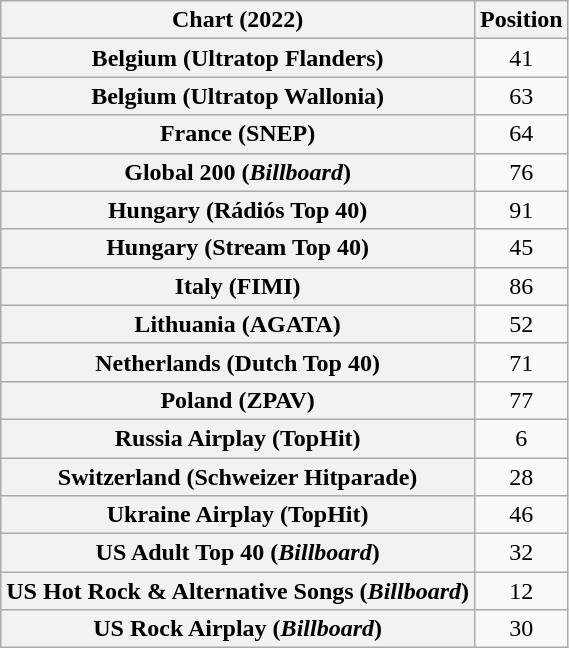<table class="wikitable sortable plainrowheaders" style="text-align:center">
<tr>
<th scope="col">Chart (2022)</th>
<th scope="col">Position</th>
</tr>
<tr>
<th scope="row">Belgium (Ultratop Flanders)</th>
<td>41</td>
</tr>
<tr>
<th scope="row">Belgium (Ultratop Wallonia)</th>
<td>63</td>
</tr>
<tr>
<th scope="row">France (SNEP)</th>
<td>64</td>
</tr>
<tr>
<th scope="row">Global 200 (<em>Billboard</em>)</th>
<td>76</td>
</tr>
<tr>
<th scope="row">Hungary (Rádiós Top 40)</th>
<td>91</td>
</tr>
<tr>
<th scope="row">Hungary (Stream Top 40)</th>
<td>45</td>
</tr>
<tr>
<th scope="row">Italy (FIMI)</th>
<td>86</td>
</tr>
<tr>
<th scope="row">Lithuania (AGATA)</th>
<td>52</td>
</tr>
<tr>
<th scope="row">Netherlands (Dutch Top 40)</th>
<td>71</td>
</tr>
<tr>
<th scope="row">Poland (ZPAV)</th>
<td>77</td>
</tr>
<tr>
<th scope="row">Russia Airplay (TopHit)</th>
<td>6</td>
</tr>
<tr>
<th scope="row">Switzerland (Schweizer Hitparade)</th>
<td>28</td>
</tr>
<tr>
<th scope="row">Ukraine Airplay (TopHit)</th>
<td>46</td>
</tr>
<tr>
<th scope="row">US Adult Top 40 (<em>Billboard</em>)</th>
<td>32</td>
</tr>
<tr>
<th scope="row">US Hot Rock & Alternative Songs (<em>Billboard</em>)</th>
<td>12</td>
</tr>
<tr>
<th scope="row">US Rock Airplay (<em>Billboard</em>)</th>
<td>30</td>
</tr>
</table>
